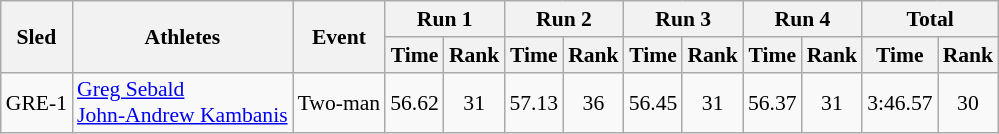<table class="wikitable" border="1" style="font-size:90%">
<tr>
<th rowspan="2">Sled</th>
<th rowspan="2">Athletes</th>
<th rowspan="2">Event</th>
<th colspan="2">Run 1</th>
<th colspan="2">Run 2</th>
<th colspan="2">Run 3</th>
<th colspan="2">Run 4</th>
<th colspan="2">Total</th>
</tr>
<tr>
<th>Time</th>
<th>Rank</th>
<th>Time</th>
<th>Rank</th>
<th>Time</th>
<th>Rank</th>
<th>Time</th>
<th>Rank</th>
<th>Time</th>
<th>Rank</th>
</tr>
<tr>
<td align="center">GRE-1</td>
<td><a href='#'>Greg Sebald</a><br><a href='#'>John-Andrew Kambanis</a></td>
<td>Two-man</td>
<td align="center">56.62</td>
<td align="center">31</td>
<td align="center">57.13</td>
<td align="center">36</td>
<td align="center">56.45</td>
<td align="center">31</td>
<td align="center">56.37</td>
<td align="center">31</td>
<td align="center">3:46.57</td>
<td align="center">30</td>
</tr>
</table>
